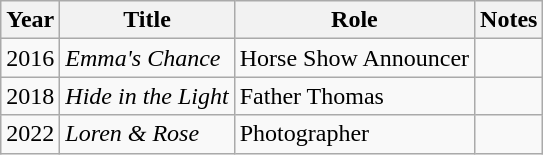<table class="wikitable sortable">
<tr>
<th>Year</th>
<th>Title</th>
<th>Role</th>
<th>Notes</th>
</tr>
<tr>
<td>2016</td>
<td><em>Emma's Chance</em></td>
<td>Horse Show Announcer</td>
<td></td>
</tr>
<tr>
<td>2018</td>
<td><em>Hide in the Light</em></td>
<td>Father Thomas</td>
<td></td>
</tr>
<tr>
<td>2022</td>
<td><em>Loren & Rose</em></td>
<td>Photographer</td>
<td></td>
</tr>
</table>
